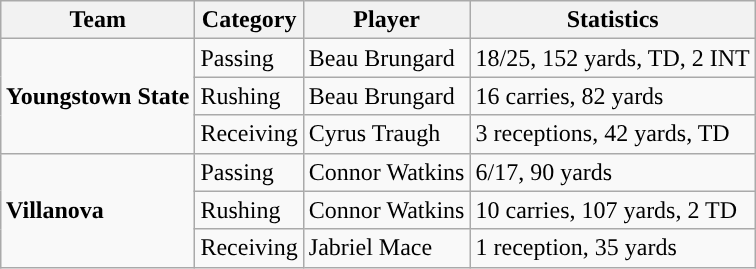<table class="wikitable" style="float: right;">
<tr>
<th>Team</th>
<th>Category</th>
<th>Player</th>
<th>Statistics</th>
</tr>
<tr>
<td rowspan=3><strong>Youngstown State</strong></td>
<td>Passing</td>
<td>Beau Brungard</td>
<td>18/25, 152 yards, TD, 2 INT</td>
</tr>
<tr>
<td>Rushing</td>
<td>Beau Brungard</td>
<td>16 carries, 82 yards</td>
</tr>
<tr>
<td>Receiving</td>
<td>Cyrus Traugh</td>
<td>3 receptions, 42 yards, TD</td>
</tr>
<tr>
<td rowspan=3><strong>Villanova</strong></td>
<td>Passing</td>
<td>Connor Watkins</td>
<td>6/17, 90 yards</td>
</tr>
<tr>
<td>Rushing</td>
<td>Connor Watkins</td>
<td>10 carries, 107 yards, 2 TD</td>
</tr>
<tr>
<td>Receiving</td>
<td>Jabriel Mace</td>
<td>1 reception, 35 yards</td>
</tr>
</table>
